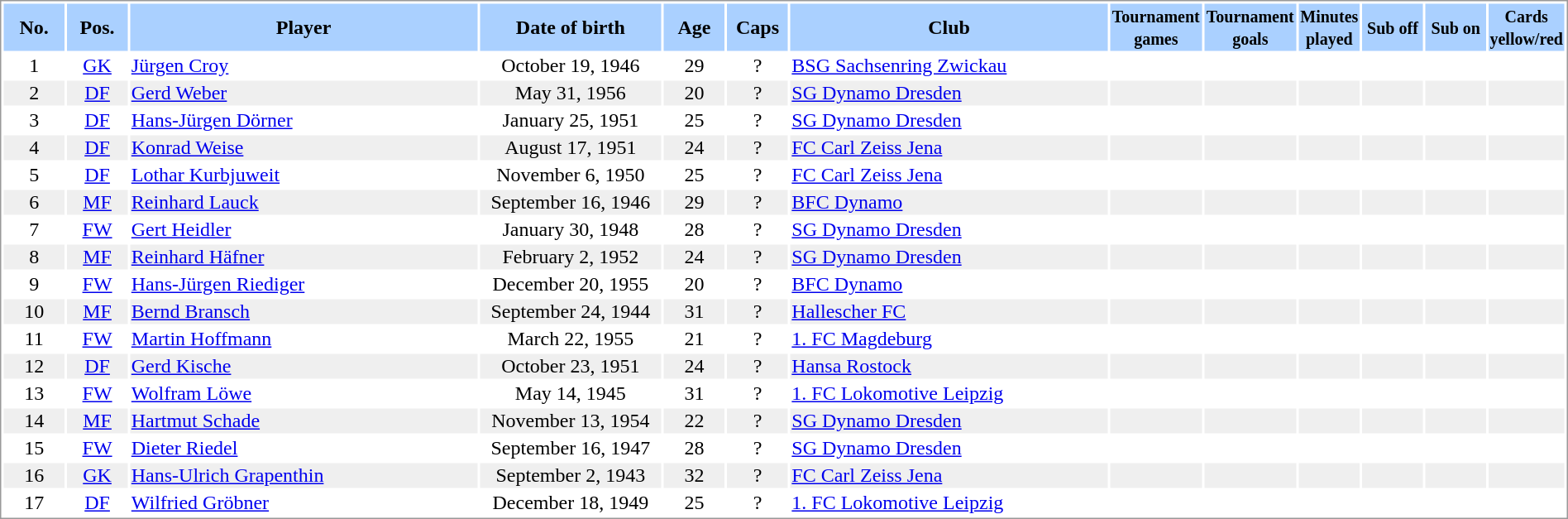<table border="0" width="100%" style="border: 1px solid #999; background-color:#FFFFFF; text-align:center">
<tr align="center" bgcolor="#AAD0FF">
<th width=4%>No.</th>
<th width=4%>Pos.</th>
<th width=23%>Player</th>
<th width=12%>Date of birth</th>
<th width=4%>Age</th>
<th width=4%>Caps</th>
<th width=21%>Club</th>
<th width=6%><small>Tournament<br>games</small></th>
<th width=6%><small>Tournament<br>goals</small></th>
<th width=4%><small>Minutes<br>played</small></th>
<th width=4%><small>Sub off</small></th>
<th width=4%><small>Sub on</small></th>
<th width=4%><small>Cards<br>yellow/red</small></th>
</tr>
<tr>
<td>1</td>
<td><a href='#'>GK</a></td>
<td align="left"><a href='#'>Jürgen Croy</a></td>
<td>October 19, 1946</td>
<td>29</td>
<td>?</td>
<td align="left"> <a href='#'>BSG Sachsenring Zwickau</a></td>
<td></td>
<td></td>
<td></td>
<td></td>
<td></td>
<td></td>
</tr>
<tr bgcolor="#EFEFEF">
<td>2</td>
<td><a href='#'>DF</a></td>
<td align="left"><a href='#'>Gerd Weber</a></td>
<td>May 31, 1956</td>
<td>20</td>
<td>?</td>
<td align="left"> <a href='#'>SG Dynamo Dresden</a></td>
<td></td>
<td></td>
<td></td>
<td></td>
<td></td>
<td></td>
</tr>
<tr>
<td>3</td>
<td><a href='#'>DF</a></td>
<td align="left"><a href='#'>Hans-Jürgen Dörner</a></td>
<td>January 25, 1951</td>
<td>25</td>
<td>?</td>
<td align="left"> <a href='#'>SG Dynamo Dresden</a></td>
<td></td>
<td></td>
<td></td>
<td></td>
<td></td>
<td></td>
</tr>
<tr bgcolor="#EFEFEF">
<td>4</td>
<td><a href='#'>DF</a></td>
<td align="left"><a href='#'>Konrad Weise</a></td>
<td>August 17, 1951</td>
<td>24</td>
<td>?</td>
<td align="left"> <a href='#'>FC Carl Zeiss Jena</a></td>
<td></td>
<td></td>
<td></td>
<td></td>
<td></td>
<td></td>
</tr>
<tr>
<td>5</td>
<td><a href='#'>DF</a></td>
<td align="left"><a href='#'>Lothar Kurbjuweit</a></td>
<td>November 6, 1950</td>
<td>25</td>
<td>?</td>
<td align="left"> <a href='#'>FC Carl Zeiss Jena</a></td>
<td></td>
<td></td>
<td></td>
<td></td>
<td></td>
<td></td>
</tr>
<tr bgcolor="#EFEFEF">
<td>6</td>
<td><a href='#'>MF</a></td>
<td align="left"><a href='#'>Reinhard Lauck</a></td>
<td>September 16, 1946</td>
<td>29</td>
<td>?</td>
<td align="left"> <a href='#'>BFC Dynamo</a></td>
<td></td>
<td></td>
<td></td>
<td></td>
<td></td>
<td></td>
</tr>
<tr>
<td>7</td>
<td><a href='#'>FW</a></td>
<td align="left"><a href='#'>Gert Heidler</a></td>
<td>January 30, 1948</td>
<td>28</td>
<td>?</td>
<td align="left"> <a href='#'>SG Dynamo Dresden</a></td>
<td></td>
<td></td>
<td></td>
<td></td>
<td></td>
<td></td>
</tr>
<tr bgcolor="#EFEFEF">
<td>8</td>
<td><a href='#'>MF</a></td>
<td align="left"><a href='#'>Reinhard Häfner</a></td>
<td>February 2, 1952</td>
<td>24</td>
<td>?</td>
<td align="left"> <a href='#'>SG Dynamo Dresden</a></td>
<td></td>
<td></td>
<td></td>
<td></td>
<td></td>
<td></td>
</tr>
<tr>
<td>9</td>
<td><a href='#'>FW</a></td>
<td align="left"><a href='#'>Hans-Jürgen Riediger</a></td>
<td>December 20, 1955</td>
<td>20</td>
<td>?</td>
<td align="left"> <a href='#'>BFC Dynamo</a></td>
<td></td>
<td></td>
<td></td>
<td></td>
<td></td>
<td></td>
</tr>
<tr bgcolor="#EFEFEF">
<td>10</td>
<td><a href='#'>MF</a></td>
<td align="left"><a href='#'>Bernd Bransch</a></td>
<td>September 24, 1944</td>
<td>31</td>
<td>?</td>
<td align="left"> <a href='#'>Hallescher FC</a></td>
<td></td>
<td></td>
<td></td>
<td></td>
<td></td>
<td></td>
</tr>
<tr>
<td>11</td>
<td><a href='#'>FW</a></td>
<td align="left"><a href='#'>Martin Hoffmann</a></td>
<td>March 22, 1955</td>
<td>21</td>
<td>?</td>
<td align="left"> <a href='#'>1. FC Magdeburg</a></td>
<td></td>
<td></td>
<td></td>
<td></td>
<td></td>
<td></td>
</tr>
<tr bgcolor="#EFEFEF">
<td>12</td>
<td><a href='#'>DF</a></td>
<td align="left"><a href='#'>Gerd Kische</a></td>
<td>October 23, 1951</td>
<td>24</td>
<td>?</td>
<td align="left"> <a href='#'>Hansa Rostock</a></td>
<td></td>
<td></td>
<td></td>
<td></td>
<td></td>
<td></td>
</tr>
<tr>
<td>13</td>
<td><a href='#'>FW</a></td>
<td align="left"><a href='#'>Wolfram Löwe</a></td>
<td>May 14, 1945</td>
<td>31</td>
<td>?</td>
<td align="left"> <a href='#'>1. FC Lokomotive Leipzig</a></td>
<td></td>
<td></td>
<td></td>
<td></td>
<td></td>
<td></td>
</tr>
<tr bgcolor="#EFEFEF">
<td>14</td>
<td><a href='#'>MF</a></td>
<td align="left"><a href='#'>Hartmut Schade</a></td>
<td>November 13, 1954</td>
<td>22</td>
<td>?</td>
<td align="left"> <a href='#'>SG Dynamo Dresden</a></td>
<td></td>
<td></td>
<td></td>
<td></td>
<td></td>
<td></td>
</tr>
<tr>
<td>15</td>
<td><a href='#'>FW</a></td>
<td align="left"><a href='#'>Dieter Riedel</a></td>
<td>September 16, 1947</td>
<td>28</td>
<td>?</td>
<td align="left"> <a href='#'>SG Dynamo Dresden</a></td>
<td></td>
<td></td>
<td></td>
<td></td>
<td></td>
<td></td>
</tr>
<tr bgcolor="#EFEFEF">
<td>16</td>
<td><a href='#'>GK</a></td>
<td align="left"><a href='#'>Hans-Ulrich Grapenthin</a></td>
<td>September 2, 1943</td>
<td>32</td>
<td>?</td>
<td align="left"> <a href='#'>FC Carl Zeiss Jena</a></td>
<td></td>
<td></td>
<td></td>
<td></td>
<td></td>
<td></td>
</tr>
<tr>
<td>17</td>
<td><a href='#'>DF</a></td>
<td align="left"><a href='#'>Wilfried Gröbner</a></td>
<td>December 18, 1949</td>
<td>25</td>
<td>?</td>
<td align="left"> <a href='#'>1. FC Lokomotive Leipzig</a></td>
<td></td>
<td></td>
<td></td>
<td></td>
<td></td>
<td></td>
</tr>
</table>
